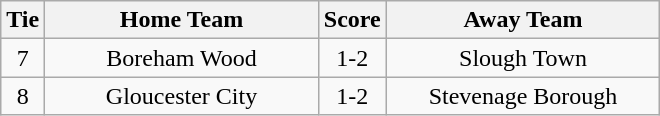<table class="wikitable" style="text-align:center;">
<tr>
<th width=20>Tie</th>
<th width=175>Home Team</th>
<th width=20>Score</th>
<th width=175>Away Team</th>
</tr>
<tr>
<td>7</td>
<td>Boreham Wood</td>
<td>1-2</td>
<td>Slough Town</td>
</tr>
<tr>
<td>8</td>
<td>Gloucester City</td>
<td>1-2</td>
<td>Stevenage Borough</td>
</tr>
</table>
